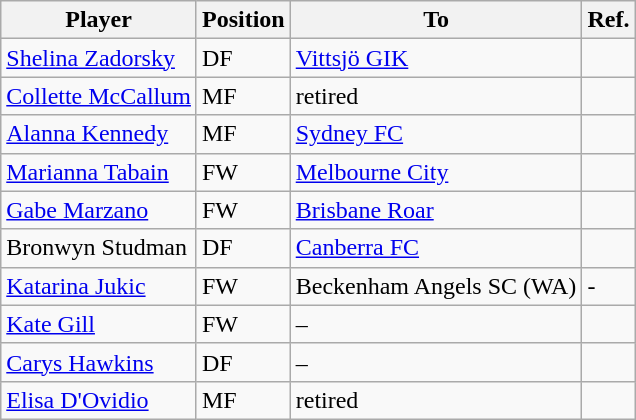<table class="wikitable sortable" ;">
<tr>
<th><strong>Player</strong></th>
<th><strong>Position</strong></th>
<th><strong>To</strong></th>
<th><strong>Ref.</strong></th>
</tr>
<tr>
<td> <a href='#'>Shelina Zadorsky</a></td>
<td>DF</td>
<td> <a href='#'>Vittsjö GIK</a></td>
<td></td>
</tr>
<tr>
<td> <a href='#'>Collette McCallum</a></td>
<td>MF</td>
<td>retired</td>
<td></td>
</tr>
<tr>
<td> <a href='#'>Alanna Kennedy</a></td>
<td>MF</td>
<td> <a href='#'>Sydney FC</a></td>
<td></td>
</tr>
<tr>
<td> <a href='#'>Marianna Tabain</a></td>
<td>FW</td>
<td> <a href='#'>Melbourne City</a></td>
<td></td>
</tr>
<tr>
<td> <a href='#'>Gabe Marzano</a></td>
<td>FW</td>
<td> <a href='#'>Brisbane Roar</a></td>
<td></td>
</tr>
<tr>
<td> Bronwyn Studman</td>
<td>DF</td>
<td> <a href='#'>Canberra FC</a></td>
<td></td>
</tr>
<tr>
<td> <a href='#'>Katarina Jukic</a></td>
<td>FW</td>
<td>Beckenham Angels SC (WA)</td>
<td>-</td>
</tr>
<tr>
<td> <a href='#'>Kate Gill</a></td>
<td>FW</td>
<td>–</td>
<td></td>
</tr>
<tr>
<td> <a href='#'>Carys Hawkins</a></td>
<td>DF</td>
<td>–</td>
<td></td>
</tr>
<tr>
<td> <a href='#'>Elisa D'Ovidio</a></td>
<td>MF</td>
<td>retired</td>
<td></td>
</tr>
</table>
